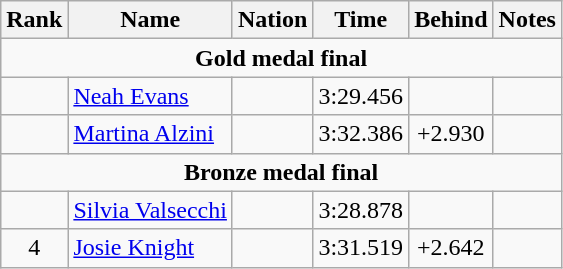<table class="wikitable" style="text-align:center">
<tr>
<th>Rank</th>
<th>Name</th>
<th>Nation</th>
<th>Time</th>
<th>Behind</th>
<th>Notes</th>
</tr>
<tr>
<td colspan=6><strong>Gold medal final</strong></td>
</tr>
<tr>
<td></td>
<td align=left><a href='#'>Neah Evans</a></td>
<td align=left></td>
<td>3:29.456</td>
<td></td>
<td></td>
</tr>
<tr>
<td></td>
<td align=left><a href='#'>Martina Alzini</a></td>
<td align=left></td>
<td>3:32.386</td>
<td>+2.930</td>
<td></td>
</tr>
<tr>
<td colspan=6><strong>Bronze medal final</strong></td>
</tr>
<tr>
<td></td>
<td align=left><a href='#'>Silvia Valsecchi</a></td>
<td align=left></td>
<td>3:28.878</td>
<td></td>
<td></td>
</tr>
<tr>
<td>4</td>
<td align=left><a href='#'>Josie Knight</a></td>
<td align=left></td>
<td>3:31.519</td>
<td>+2.642</td>
<td></td>
</tr>
</table>
